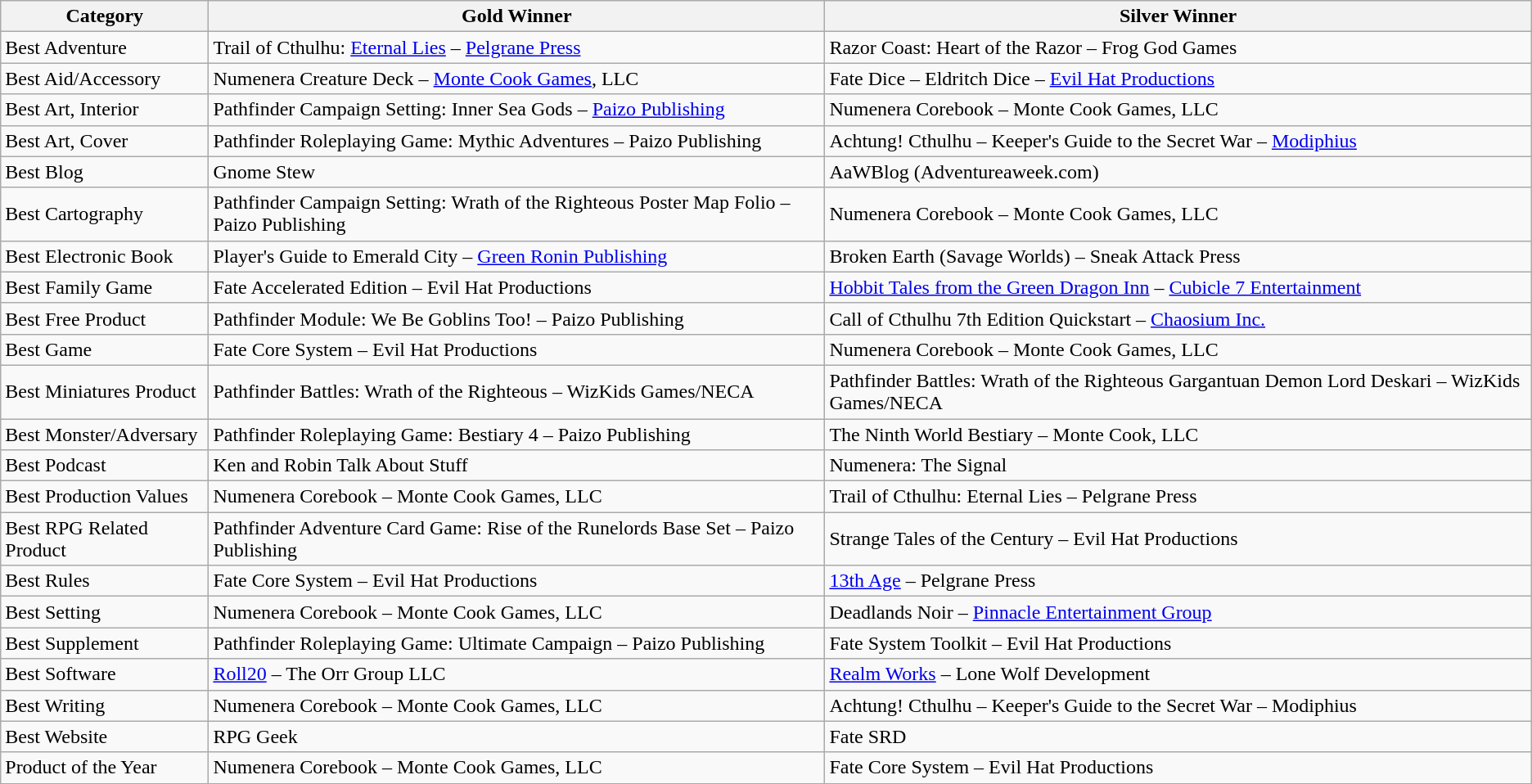<table class="wikitable">
<tr>
<th>Category</th>
<th>Gold Winner</th>
<th>Silver Winner</th>
</tr>
<tr>
<td>Best Adventure</td>
<td>Trail of Cthulhu: <a href='#'>Eternal Lies</a> – <a href='#'>Pelgrane Press</a></td>
<td>Razor Coast: Heart of the Razor – Frog God Games</td>
</tr>
<tr>
<td>Best Aid/Accessory</td>
<td>Numenera Creature Deck – <a href='#'>Monte Cook Games</a>, LLC</td>
<td>Fate Dice – Eldritch Dice – <a href='#'>Evil Hat Productions</a></td>
</tr>
<tr>
<td>Best Art, Interior</td>
<td>Pathfinder Campaign Setting: Inner Sea Gods – <a href='#'>Paizo Publishing</a></td>
<td>Numenera Corebook – Monte Cook Games, LLC</td>
</tr>
<tr>
<td>Best Art, Cover</td>
<td>Pathfinder Roleplaying Game: Mythic Adventures – Paizo Publishing</td>
<td>Achtung! Cthulhu – Keeper's Guide to the Secret War – <a href='#'>Modiphius</a></td>
</tr>
<tr>
<td>Best Blog</td>
<td>Gnome Stew</td>
<td>AaWBlog (Adventureaweek.com)</td>
</tr>
<tr>
<td>Best Cartography</td>
<td>Pathfinder Campaign Setting: Wrath of the Righteous Poster Map Folio – Paizo Publishing</td>
<td>Numenera Corebook – Monte Cook Games, LLC</td>
</tr>
<tr>
<td>Best Electronic Book</td>
<td>Player's Guide to Emerald City – <a href='#'>Green Ronin Publishing</a></td>
<td>Broken Earth (Savage Worlds) – Sneak Attack Press</td>
</tr>
<tr>
<td>Best Family Game</td>
<td>Fate Accelerated Edition – Evil Hat Productions</td>
<td><a href='#'>Hobbit Tales from the Green Dragon Inn</a> – <a href='#'>Cubicle 7 Entertainment</a></td>
</tr>
<tr>
<td>Best Free Product</td>
<td>Pathfinder Module: We Be Goblins Too! – Paizo Publishing</td>
<td>Call of Cthulhu 7th Edition Quickstart – <a href='#'>Chaosium Inc.</a></td>
</tr>
<tr>
<td>Best Game</td>
<td>Fate Core System – Evil Hat Productions</td>
<td>Numenera Corebook – Monte Cook Games, LLC</td>
</tr>
<tr>
<td>Best Miniatures Product</td>
<td>Pathfinder Battles: Wrath of the Righteous – WizKids Games/NECA</td>
<td>Pathfinder Battles: Wrath of the Righteous Gargantuan Demon Lord Deskari – WizKids Games/NECA</td>
</tr>
<tr>
<td>Best Monster/Adversary</td>
<td>Pathfinder Roleplaying Game: Bestiary 4 – Paizo Publishing</td>
<td>The Ninth World Bestiary – Monte Cook, LLC</td>
</tr>
<tr>
<td>Best Podcast</td>
<td>Ken and Robin Talk About Stuff</td>
<td>Numenera: The Signal</td>
</tr>
<tr>
<td>Best Production Values</td>
<td>Numenera Corebook – Monte Cook Games, LLC</td>
<td>Trail of Cthulhu: Eternal Lies – Pelgrane Press</td>
</tr>
<tr>
<td>Best RPG Related Product</td>
<td>Pathfinder Adventure Card Game: Rise of the Runelords Base Set – Paizo Publishing</td>
<td>Strange Tales of the Century – Evil Hat Productions</td>
</tr>
<tr>
<td>Best Rules</td>
<td>Fate Core System – Evil Hat Productions</td>
<td><a href='#'>13th Age</a> – Pelgrane Press</td>
</tr>
<tr>
<td>Best Setting</td>
<td>Numenera Corebook – Monte Cook Games, LLC</td>
<td>Deadlands Noir – <a href='#'>Pinnacle Entertainment Group</a></td>
</tr>
<tr>
<td>Best Supplement</td>
<td>Pathfinder Roleplaying Game: Ultimate Campaign – Paizo Publishing</td>
<td>Fate System Toolkit – Evil Hat Productions</td>
</tr>
<tr>
<td>Best Software</td>
<td><a href='#'>Roll20</a> – The Orr Group LLC</td>
<td><a href='#'>Realm Works</a> – Lone Wolf Development</td>
</tr>
<tr>
<td>Best Writing</td>
<td>Numenera Corebook – Monte Cook Games, LLC</td>
<td>Achtung! Cthulhu – Keeper's Guide to the Secret War – Modiphius</td>
</tr>
<tr>
<td>Best Website</td>
<td>RPG Geek</td>
<td>Fate SRD</td>
</tr>
<tr>
<td>Product of the Year</td>
<td>Numenera Corebook – Monte Cook Games, LLC</td>
<td>Fate Core System – Evil Hat Productions</td>
</tr>
</table>
